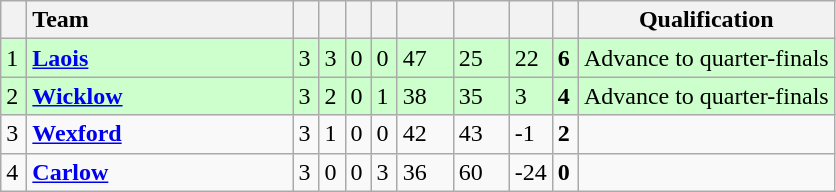<table class="wikitable">
<tr>
<th width="10"></th>
<th width="170" style="text-align:left;">Team</th>
<th width="10"></th>
<th width="10"></th>
<th width="10"></th>
<th width="10"></th>
<th width="30"></th>
<th width="30"></th>
<th width="10"></th>
<th width="10"></th>
<th>Qualification</th>
</tr>
<tr style="background:#ccffcc">
<td>1</td>
<td align="left"><strong> <a href='#'>Laois</a></strong></td>
<td>3</td>
<td>3</td>
<td>0</td>
<td>0</td>
<td>47</td>
<td>25</td>
<td>22</td>
<td><strong>6</strong></td>
<td>Advance to quarter-finals</td>
</tr>
<tr style="background:#ccffcc">
<td>2</td>
<td align="left"><strong> <a href='#'>Wicklow</a></strong></td>
<td>3</td>
<td>2</td>
<td>0</td>
<td>1</td>
<td>38</td>
<td>35</td>
<td>3</td>
<td><strong>4</strong></td>
<td>Advance to quarter-finals</td>
</tr>
<tr>
<td>3</td>
<td align="left"><strong> <a href='#'>Wexford</a></strong></td>
<td>3</td>
<td>1</td>
<td>0</td>
<td>0</td>
<td>42</td>
<td>43</td>
<td>-1</td>
<td><strong>2</strong></td>
<td></td>
</tr>
<tr>
<td>4</td>
<td align="left"><strong> <a href='#'>Carlow</a></strong></td>
<td>3</td>
<td>0</td>
<td>0</td>
<td>3</td>
<td>36</td>
<td>60</td>
<td>-24</td>
<td><strong>0</strong></td>
<td></td>
</tr>
</table>
